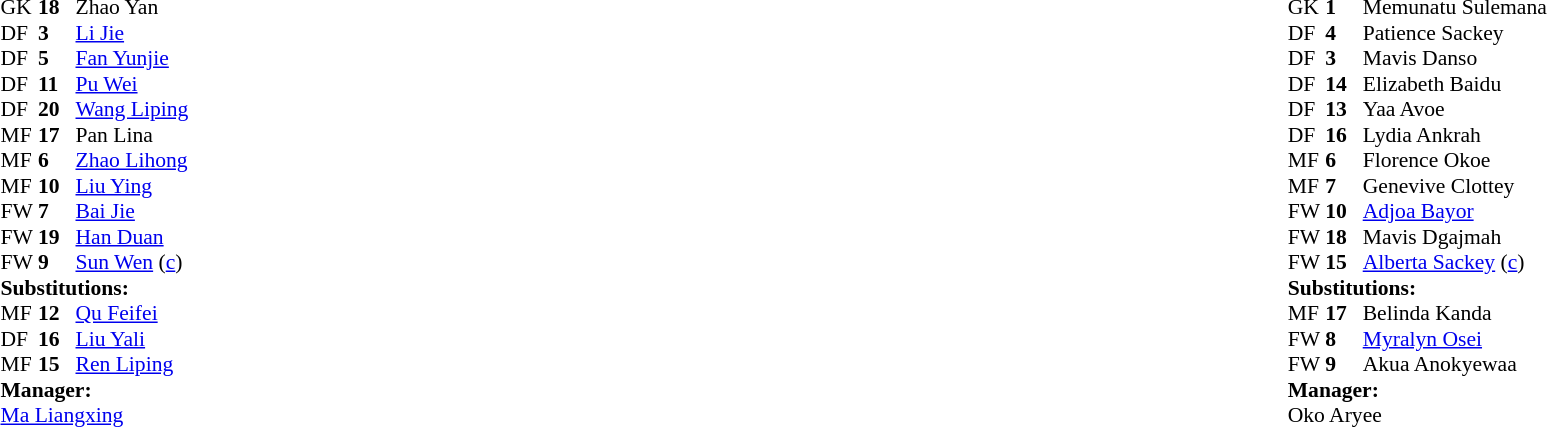<table width="100%">
<tr>
<td valign="top" width="50%"><br><table style="font-size: 90%" cellspacing="0" cellpadding="0">
<tr>
<th width="25"></th>
<th width="25"></th>
</tr>
<tr>
<td>GK</td>
<td><strong>18</strong></td>
<td>Zhao Yan</td>
</tr>
<tr>
<td>DF</td>
<td><strong>3</strong></td>
<td><a href='#'>Li Jie</a></td>
</tr>
<tr>
<td>DF</td>
<td><strong>5</strong></td>
<td><a href='#'>Fan Yunjie</a></td>
</tr>
<tr>
<td>DF</td>
<td><strong>11</strong></td>
<td><a href='#'>Pu Wei</a></td>
</tr>
<tr>
<td>DF</td>
<td><strong>20</strong></td>
<td><a href='#'>Wang Liping</a></td>
</tr>
<tr>
<td>MF</td>
<td><strong>17</strong></td>
<td>Pan Lina</td>
<td></td>
<td></td>
</tr>
<tr>
<td>MF</td>
<td><strong>6</strong></td>
<td><a href='#'>Zhao Lihong</a></td>
<td></td>
<td></td>
</tr>
<tr>
<td>MF</td>
<td><strong>10</strong></td>
<td><a href='#'>Liu Ying</a></td>
</tr>
<tr>
<td>FW</td>
<td><strong>7</strong></td>
<td><a href='#'>Bai Jie</a></td>
</tr>
<tr>
<td>FW</td>
<td><strong>19</strong></td>
<td><a href='#'>Han Duan</a></td>
<td></td>
<td></td>
</tr>
<tr>
<td>FW</td>
<td><strong>9</strong></td>
<td><a href='#'>Sun Wen</a> (<a href='#'>c</a>)</td>
</tr>
<tr>
<td colspan=3><strong>Substitutions:</strong></td>
</tr>
<tr>
<td>MF</td>
<td><strong>12</strong></td>
<td><a href='#'>Qu Feifei</a></td>
<td></td>
<td></td>
</tr>
<tr>
<td>DF</td>
<td><strong>16</strong></td>
<td><a href='#'>Liu Yali</a></td>
<td></td>
<td></td>
</tr>
<tr>
<td>MF</td>
<td><strong>15</strong></td>
<td><a href='#'>Ren Liping</a></td>
<td></td>
<td></td>
</tr>
<tr>
<td colspan=3><strong>Manager:</strong></td>
</tr>
<tr>
<td colspan=4><a href='#'>Ma Liangxing</a></td>
</tr>
</table>
</td>
<td valign="top" width="50%"><br><table style="font-size: 90%" cellspacing="0" cellpadding="0" align="center">
<tr>
<th width=25></th>
<th width=25></th>
</tr>
<tr>
<td>GK</td>
<td><strong>1</strong></td>
<td>Memunatu Sulemana</td>
</tr>
<tr>
<td>DF</td>
<td><strong>4</strong></td>
<td>Patience Sackey</td>
</tr>
<tr>
<td>DF</td>
<td><strong>3</strong></td>
<td>Mavis Danso</td>
<td></td>
</tr>
<tr>
<td>DF</td>
<td><strong>14</strong></td>
<td>Elizabeth Baidu</td>
</tr>
<tr>
<td>DF</td>
<td><strong>13</strong></td>
<td>Yaa Avoe</td>
<td></td>
<td></td>
</tr>
<tr>
<td>DF</td>
<td><strong>16</strong></td>
<td>Lydia Ankrah</td>
</tr>
<tr>
<td>MF</td>
<td><strong>6</strong></td>
<td>Florence Okoe</td>
</tr>
<tr>
<td>MF</td>
<td><strong>7</strong></td>
<td>Genevive Clottey</td>
</tr>
<tr>
<td>FW</td>
<td><strong>10</strong></td>
<td><a href='#'>Adjoa Bayor</a></td>
</tr>
<tr>
<td>FW</td>
<td><strong>18</strong></td>
<td>Mavis Dgajmah</td>
<td></td>
<td></td>
</tr>
<tr>
<td>FW</td>
<td><strong>15</strong></td>
<td><a href='#'>Alberta Sackey</a> (<a href='#'>c</a>)</td>
<td></td>
<td></td>
</tr>
<tr>
<td colspan=3><strong>Substitutions:</strong></td>
</tr>
<tr>
<td>MF</td>
<td><strong>17</strong></td>
<td>Belinda Kanda</td>
<td></td>
<td></td>
</tr>
<tr>
<td>FW</td>
<td><strong>8</strong></td>
<td><a href='#'>Myralyn Osei</a></td>
<td></td>
<td></td>
</tr>
<tr>
<td>FW</td>
<td><strong>9</strong></td>
<td>Akua Anokyewaa</td>
<td></td>
<td></td>
</tr>
<tr>
<td colspan=3><strong>Manager:</strong></td>
</tr>
<tr>
<td colspan=4>Oko Aryee</td>
</tr>
</table>
</td>
</tr>
</table>
